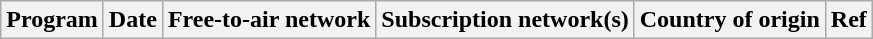<table class="wikitable plainrowheaders sortable" style="text-align:left">
<tr>
<th scope="col">Program</th>
<th scope="col">Date</th>
<th scope="col">Free-to-air network</th>
<th scope="col">Subscription network(s)</th>
<th scope="col">Country of origin</th>
<th scope="col" class="unsortable">Ref</th>
</tr>
</table>
